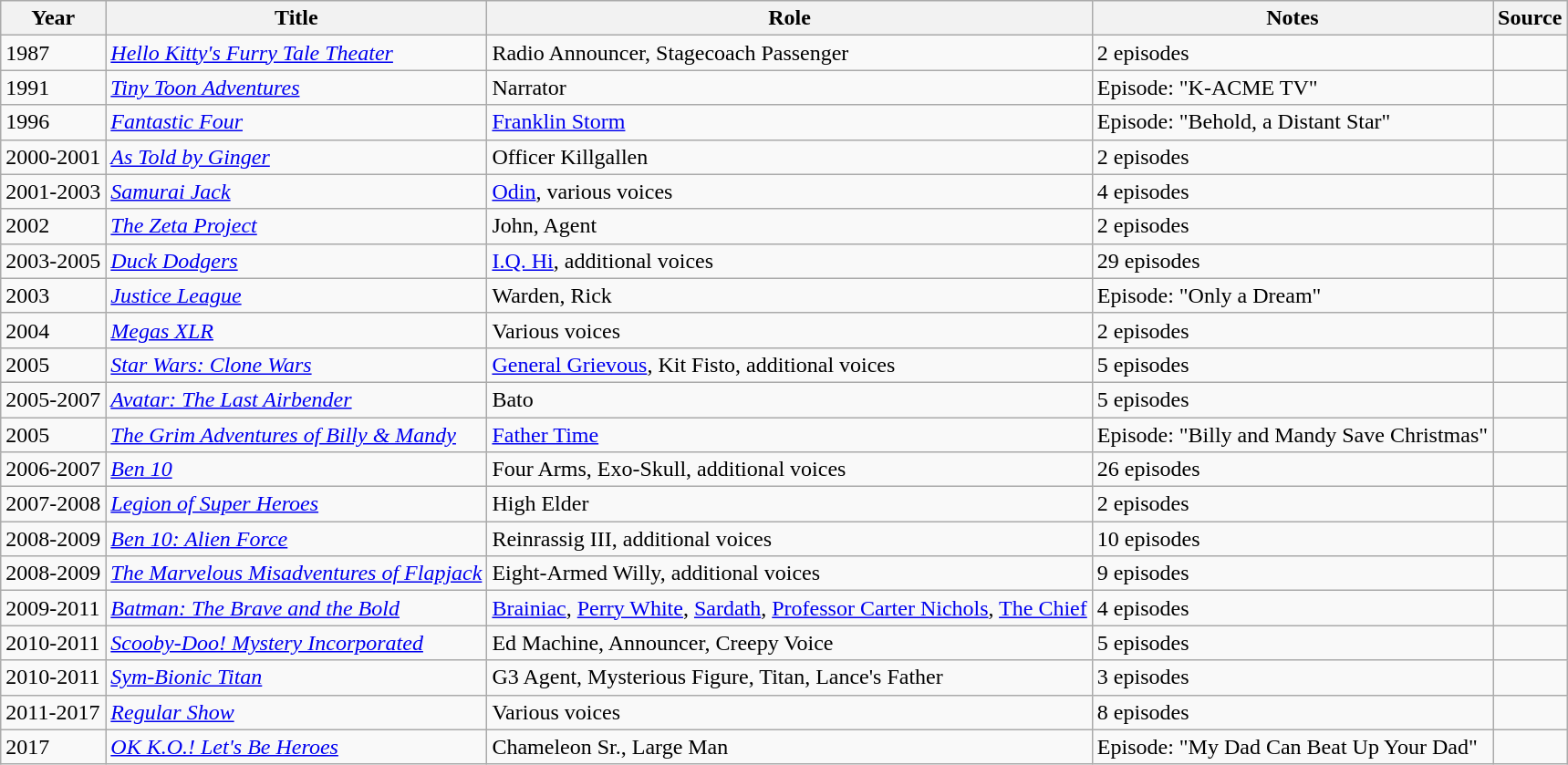<table class="wikitable sortable plainrowheaders">
<tr>
<th>Year</th>
<th>Title</th>
<th>Role</th>
<th>Notes</th>
<th>Source</th>
</tr>
<tr>
<td>1987</td>
<td><em><a href='#'>Hello Kitty's Furry Tale Theater</a></em></td>
<td>Radio Announcer, Stagecoach Passenger</td>
<td>2 episodes</td>
<td></td>
</tr>
<tr>
<td>1991</td>
<td><em><a href='#'>Tiny Toon Adventures</a></em></td>
<td>Narrator</td>
<td>Episode: "K-ACME TV"</td>
<td></td>
</tr>
<tr>
<td>1996</td>
<td><em><a href='#'>Fantastic Four</a></em></td>
<td><a href='#'>Franklin Storm</a></td>
<td>Episode: "Behold, a Distant Star"</td>
<td></td>
</tr>
<tr>
<td>2000-2001</td>
<td><em><a href='#'>As Told by Ginger</a></em></td>
<td>Officer Killgallen</td>
<td>2 episodes</td>
<td></td>
</tr>
<tr>
<td>2001-2003</td>
<td><em><a href='#'>Samurai Jack</a></em></td>
<td><a href='#'>Odin</a>, various voices</td>
<td>4 episodes</td>
<td></td>
</tr>
<tr>
<td>2002</td>
<td><em><a href='#'>The Zeta Project</a></em></td>
<td>John, Agent</td>
<td>2 episodes</td>
<td></td>
</tr>
<tr>
<td>2003-2005</td>
<td><em><a href='#'>Duck Dodgers</a></em></td>
<td><a href='#'>I.Q. Hi</a>, additional voices</td>
<td>29 episodes</td>
<td></td>
</tr>
<tr>
<td>2003</td>
<td><em><a href='#'>Justice League</a></em></td>
<td>Warden, Rick</td>
<td>Episode: "Only a Dream"</td>
<td></td>
</tr>
<tr>
<td>2004</td>
<td><em><a href='#'>Megas XLR</a></em></td>
<td>Various voices</td>
<td>2 episodes</td>
<td></td>
</tr>
<tr>
<td>2005</td>
<td><em><a href='#'>Star Wars: Clone Wars</a></em></td>
<td><a href='#'>General Grievous</a>, Kit Fisto, additional voices</td>
<td>5 episodes</td>
<td></td>
</tr>
<tr>
<td>2005-2007</td>
<td><em><a href='#'>Avatar: The Last Airbender</a></em></td>
<td>Bato</td>
<td>5 episodes</td>
<td></td>
</tr>
<tr>
<td>2005</td>
<td><em><a href='#'>The Grim Adventures of Billy & Mandy</a></em></td>
<td><a href='#'>Father Time</a></td>
<td>Episode: "Billy and Mandy Save Christmas"</td>
<td></td>
</tr>
<tr>
<td>2006-2007</td>
<td><em><a href='#'>Ben 10</a></em></td>
<td>Four Arms, Exo-Skull, additional voices</td>
<td>26 episodes</td>
<td></td>
</tr>
<tr>
<td>2007-2008</td>
<td><em><a href='#'>Legion of Super Heroes</a></em></td>
<td>High Elder</td>
<td>2 episodes</td>
<td></td>
</tr>
<tr>
<td>2008-2009</td>
<td><em><a href='#'>Ben 10: Alien Force</a></em></td>
<td>Reinrassig III, additional voices</td>
<td>10 episodes</td>
<td></td>
</tr>
<tr>
<td>2008-2009</td>
<td><em><a href='#'>The Marvelous Misadventures of Flapjack</a></em></td>
<td>Eight-Armed Willy, additional voices</td>
<td>9 episodes</td>
<td></td>
</tr>
<tr>
<td>2009-2011</td>
<td><em><a href='#'>Batman: The Brave and the Bold</a></em></td>
<td><a href='#'>Brainiac</a>, <a href='#'>Perry White</a>, <a href='#'>Sardath</a>, <a href='#'>Professor Carter Nichols</a>, <a href='#'>The Chief</a></td>
<td>4 episodes</td>
<td></td>
</tr>
<tr>
<td>2010-2011</td>
<td><em><a href='#'>Scooby-Doo! Mystery Incorporated</a></em></td>
<td>Ed Machine, Announcer, Creepy Voice</td>
<td>5 episodes</td>
<td></td>
</tr>
<tr>
<td>2010-2011</td>
<td><em><a href='#'>Sym-Bionic Titan</a></em></td>
<td>G3 Agent, Mysterious Figure, Titan, Lance's Father</td>
<td>3 episodes</td>
<td></td>
</tr>
<tr>
<td>2011-2017</td>
<td><em><a href='#'>Regular Show</a></em></td>
<td>Various voices</td>
<td>8 episodes</td>
<td></td>
</tr>
<tr>
<td>2017</td>
<td><em><a href='#'>OK K.O.! Let's Be Heroes</a></em></td>
<td>Chameleon Sr., Large Man</td>
<td>Episode: "My Dad Can Beat Up Your Dad"</td>
<td></td>
</tr>
</table>
